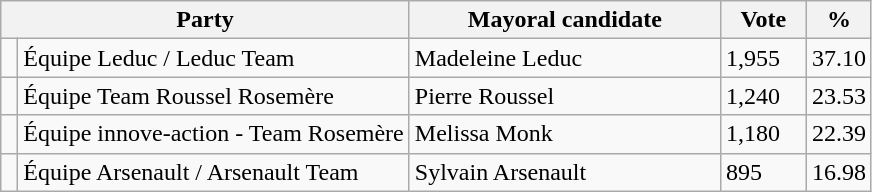<table class="wikitable">
<tr>
<th bgcolor="#DDDDFF" width="230px" colspan="2">Party</th>
<th bgcolor="#DDDDFF" width="200px">Mayoral candidate</th>
<th bgcolor="#DDDDFF" width="50px">Vote</th>
<th bgcolor="#DDDDFF" width="30px">%</th>
</tr>
<tr>
<td> </td>
<td>Équipe Leduc / Leduc Team</td>
<td>Madeleine Leduc</td>
<td>1,955</td>
<td>37.10</td>
</tr>
<tr>
<td> </td>
<td>Équipe Team Roussel Rosemère</td>
<td>Pierre Roussel</td>
<td>1,240</td>
<td>23.53</td>
</tr>
<tr>
<td> </td>
<td>Équipe innove-action - Team Rosemère</td>
<td>Melissa Monk</td>
<td>1,180</td>
<td>22.39</td>
</tr>
<tr>
<td> </td>
<td>Équipe Arsenault / Arsenault Team</td>
<td>Sylvain Arsenault</td>
<td>895</td>
<td>16.98</td>
</tr>
</table>
